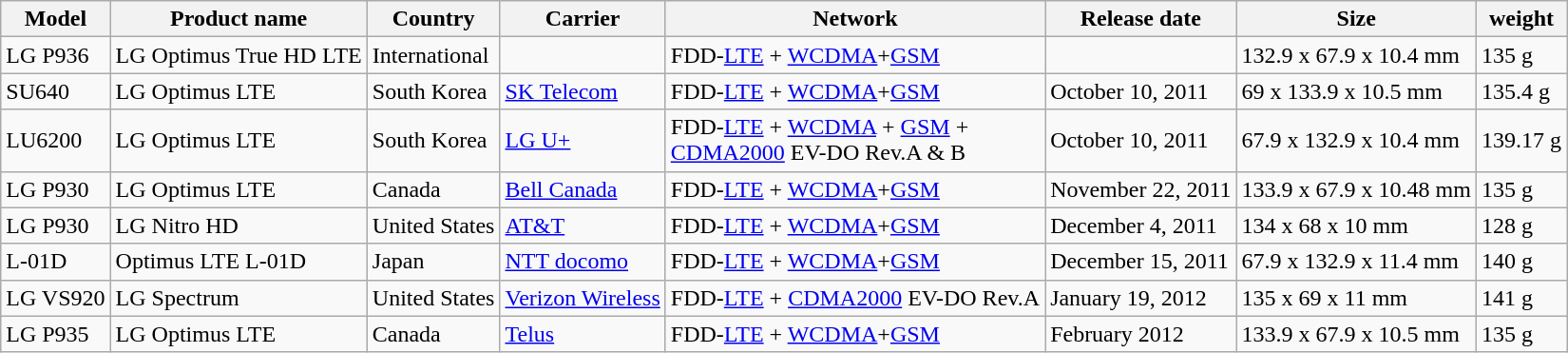<table class="wikitable">
<tr>
<th>Model</th>
<th>Product name</th>
<th>Country</th>
<th>Carrier</th>
<th>Network</th>
<th>Release date</th>
<th>Size</th>
<th>weight</th>
</tr>
<tr>
<td>LG P936</td>
<td>LG Optimus True HD LTE</td>
<td>International</td>
<td></td>
<td>FDD-<a href='#'>LTE</a> + <a href='#'>WCDMA</a>+<a href='#'>GSM</a></td>
<td></td>
<td>132.9 x 67.9 x 10.4 mm</td>
<td>135 g</td>
</tr>
<tr>
<td>SU640</td>
<td>LG Optimus LTE</td>
<td>South Korea</td>
<td><a href='#'>SK Telecom</a></td>
<td>FDD-<a href='#'>LTE</a> + <a href='#'>WCDMA</a>+<a href='#'>GSM</a></td>
<td>October 10, 2011</td>
<td>69 x 133.9 x 10.5 mm</td>
<td>135.4 g</td>
</tr>
<tr>
<td>LU6200</td>
<td>LG Optimus LTE</td>
<td>South Korea</td>
<td><a href='#'>LG U+</a></td>
<td>FDD-<a href='#'>LTE</a> + <a href='#'>WCDMA</a> + <a href='#'>GSM</a> +<br><a href='#'>CDMA2000</a> EV-DO Rev.A & B</td>
<td>October 10, 2011</td>
<td>67.9 x 132.9 x 10.4 mm</td>
<td>139.17 g</td>
</tr>
<tr>
<td>LG P930</td>
<td>LG Optimus LTE</td>
<td>Canada</td>
<td><a href='#'>Bell Canada</a></td>
<td>FDD-<a href='#'>LTE</a> + <a href='#'>WCDMA</a>+<a href='#'>GSM</a></td>
<td>November 22, 2011</td>
<td>133.9 x 67.9 x 10.48 mm</td>
<td>135 g</td>
</tr>
<tr>
<td>LG P930</td>
<td>LG Nitro HD</td>
<td>United States</td>
<td><a href='#'>AT&T</a></td>
<td>FDD-<a href='#'>LTE</a> + <a href='#'>WCDMA</a>+<a href='#'>GSM</a></td>
<td>December 4, 2011</td>
<td>134 x 68 x 10 mm</td>
<td>128 g</td>
</tr>
<tr>
<td>L-01D</td>
<td>Optimus LTE L-01D</td>
<td>Japan</td>
<td><a href='#'>NTT docomo</a></td>
<td>FDD-<a href='#'>LTE</a> + <a href='#'>WCDMA</a>+<a href='#'>GSM</a></td>
<td>December 15, 2011</td>
<td>67.9 x 132.9 x 11.4 mm</td>
<td>140 g</td>
</tr>
<tr>
<td>LG VS920</td>
<td>LG Spectrum</td>
<td>United States</td>
<td><a href='#'>Verizon Wireless</a></td>
<td>FDD-<a href='#'>LTE</a> + <a href='#'>CDMA2000</a> EV-DO Rev.A</td>
<td>January 19, 2012</td>
<td>135 x 69 x 11 mm</td>
<td>141 g</td>
</tr>
<tr>
<td>LG P935</td>
<td>LG Optimus LTE</td>
<td>Canada</td>
<td><a href='#'>Telus</a></td>
<td>FDD-<a href='#'>LTE</a> + <a href='#'>WCDMA</a>+<a href='#'>GSM</a></td>
<td>February 2012</td>
<td>133.9 x 67.9 x 10.5 mm</td>
<td>135 g</td>
</tr>
</table>
